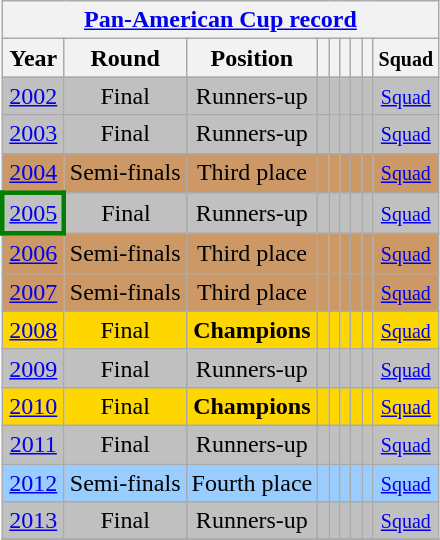<table class="wikitable" style="text-align: center;">
<tr>
<th colspan=9><a href='#'>Pan-American Cup record</a></th>
</tr>
<tr>
<th>Year</th>
<th>Round</th>
<th>Position</th>
<th></th>
<th></th>
<th></th>
<th></th>
<th></th>
<th><small>Squad</small></th>
</tr>
<tr bgcolor=silver>
<td> <a href='#'>2002</a></td>
<td>Final</td>
<td>Runners-up</td>
<td></td>
<td></td>
<td></td>
<td></td>
<td></td>
<td><small><a href='#'>Squad</a></small></td>
</tr>
<tr bgcolor=silver>
<td> <a href='#'>2003</a></td>
<td>Final</td>
<td>Runners-up</td>
<td></td>
<td></td>
<td></td>
<td></td>
<td></td>
<td><small><a href='#'>Squad</a></small></td>
</tr>
<tr bgcolor=cc9966>
<td> <a href='#'>2004</a></td>
<td>Semi-finals</td>
<td>Third place</td>
<td></td>
<td></td>
<td></td>
<td></td>
<td></td>
<td><small><a href='#'>Squad</a></small></td>
</tr>
<tr bgcolor=silver>
<td style="border: 3px solid green"> <a href='#'>2005</a></td>
<td>Final</td>
<td>Runners-up</td>
<td></td>
<td></td>
<td></td>
<td></td>
<td></td>
<td><small><a href='#'>Squad</a></small></td>
</tr>
<tr bgcolor=cc9966>
<td> <a href='#'>2006</a></td>
<td>Semi-finals</td>
<td>Third place</td>
<td></td>
<td></td>
<td></td>
<td></td>
<td></td>
<td><small><a href='#'>Squad</a></small></td>
</tr>
<tr bgcolor=cc9966>
<td> <a href='#'>2007</a></td>
<td>Semi-finals</td>
<td>Third place</td>
<td></td>
<td></td>
<td></td>
<td></td>
<td></td>
<td><small><a href='#'>Squad</a></small></td>
</tr>
<tr bgcolor=gold>
<td> <a href='#'>2008</a></td>
<td>Final</td>
<td><strong>Champions</strong></td>
<td></td>
<td></td>
<td></td>
<td></td>
<td></td>
<td><small><a href='#'>Squad</a></small></td>
</tr>
<tr bgcolor=silver>
<td> <a href='#'>2009</a></td>
<td>Final</td>
<td>Runners-up</td>
<td></td>
<td></td>
<td></td>
<td></td>
<td></td>
<td><small><a href='#'>Squad</a></small></td>
</tr>
<tr bgcolor=gold>
<td> <a href='#'>2010</a></td>
<td>Final</td>
<td><strong>Champions</strong></td>
<td></td>
<td></td>
<td></td>
<td></td>
<td></td>
<td><small><a href='#'>Squad</a></small></td>
</tr>
<tr bgcolor=silver>
<td> <a href='#'>2011</a></td>
<td>Final</td>
<td>Runners-up</td>
<td></td>
<td></td>
<td></td>
<td></td>
<td></td>
<td><small><a href='#'>Squad</a></small></td>
</tr>
<tr bgcolor=#9acdff>
<td> <a href='#'>2012</a></td>
<td>Semi-finals</td>
<td>Fourth place</td>
<td></td>
<td></td>
<td></td>
<td></td>
<td></td>
<td><small><a href='#'>Squad</a></small></td>
</tr>
<tr bgcolor=silver>
<td> <a href='#'>2013</a></td>
<td>Final</td>
<td>Runners-up</td>
<td></td>
<td></td>
<td></td>
<td></td>
<td></td>
<td><small><a href='#'>Squad</a></small></td>
</tr>
<tr>
</tr>
</table>
